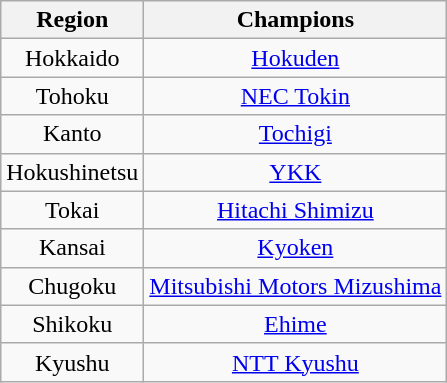<table class="wikitable" style="text-align:center;">
<tr>
<th>Region</th>
<th>Champions</th>
</tr>
<tr>
<td>Hokkaido</td>
<td><a href='#'>Hokuden</a></td>
</tr>
<tr>
<td>Tohoku</td>
<td><a href='#'>NEC Tokin</a></td>
</tr>
<tr>
<td>Kanto</td>
<td><a href='#'>Tochigi</a></td>
</tr>
<tr>
<td>Hokushinetsu</td>
<td><a href='#'>YKK</a></td>
</tr>
<tr>
<td>Tokai</td>
<td><a href='#'>Hitachi Shimizu</a></td>
</tr>
<tr>
<td>Kansai</td>
<td><a href='#'>Kyoken</a></td>
</tr>
<tr>
<td>Chugoku</td>
<td><a href='#'>Mitsubishi Motors Mizushima</a></td>
</tr>
<tr>
<td>Shikoku</td>
<td><a href='#'>Ehime</a></td>
</tr>
<tr>
<td>Kyushu</td>
<td><a href='#'>NTT Kyushu</a></td>
</tr>
</table>
